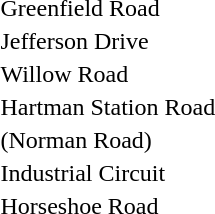<table>
<tr>
<td>Greenfield Road</td>
</tr>
<tr>
<td>Jefferson Drive</td>
</tr>
<tr>
<td>Willow Road</td>
</tr>
<tr>
<td>Hartman Station Road</td>
</tr>
<tr>
<td>(Norman Road)</td>
</tr>
<tr>
<td>Industrial Circuit</td>
</tr>
<tr>
<td>Horseshoe Road</td>
</tr>
</table>
